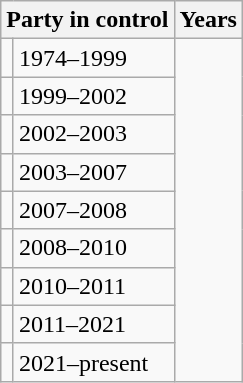<table class="wikitable">
<tr>
<th colspan=2>Party in control</th>
<th>Years</th>
</tr>
<tr>
<td></td>
<td>1974–1999</td>
</tr>
<tr>
<td></td>
<td>1999–2002</td>
</tr>
<tr>
<td></td>
<td>2002–2003</td>
</tr>
<tr>
<td></td>
<td>2003–2007</td>
</tr>
<tr>
<td></td>
<td>2007–2008</td>
</tr>
<tr>
<td></td>
<td>2008–2010</td>
</tr>
<tr>
<td></td>
<td>2010–2011</td>
</tr>
<tr>
<td></td>
<td>2011–2021</td>
</tr>
<tr>
<td></td>
<td>2021–present</td>
</tr>
</table>
